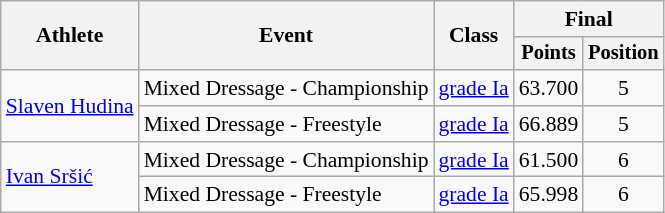<table class=wikitable style="font-size:90%">
<tr>
<th rowspan="2">Athlete</th>
<th rowspan="2">Event</th>
<th rowspan="2">Class</th>
<th colspan="2">Final</th>
</tr>
<tr style="font-size:95%">
<th>Points</th>
<th>Position</th>
</tr>
<tr>
<td rowspan="2"><a href='#'>Slaven Hudina</a></td>
<td>Mixed Dressage - Championship</td>
<td><a href='#'>grade Ia</a></td>
<td align=center>63.700</td>
<td align=center>5</td>
</tr>
<tr>
<td>Mixed Dressage - Freestyle</td>
<td><a href='#'>grade Ia</a></td>
<td align=center>66.889</td>
<td align=center>5</td>
</tr>
<tr>
<td rowspan="2"><a href='#'>Ivan Sršić</a></td>
<td>Mixed Dressage - Championship</td>
<td><a href='#'>grade Ia</a></td>
<td align=center>61.500</td>
<td align=center>6</td>
</tr>
<tr>
<td>Mixed Dressage - Freestyle</td>
<td><a href='#'>grade Ia</a></td>
<td align=center>65.998</td>
<td align=center>6</td>
</tr>
</table>
